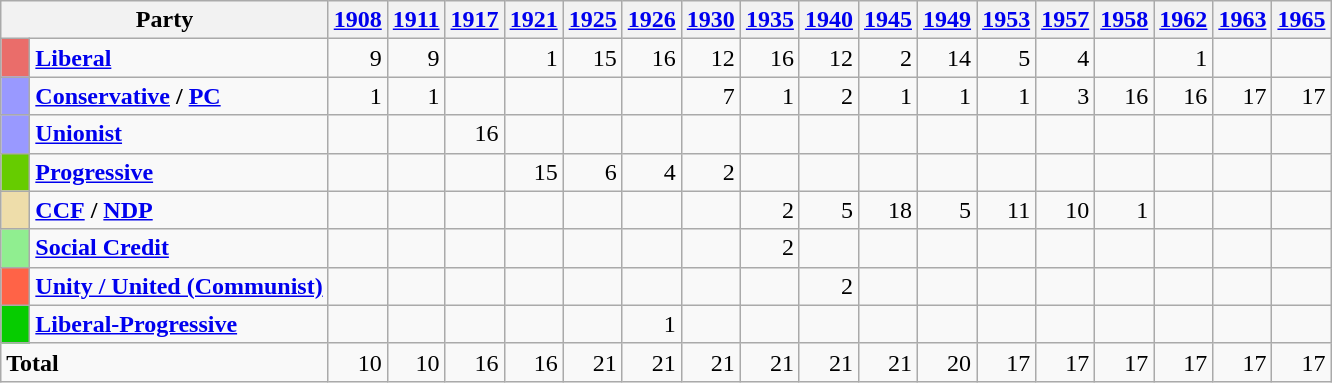<table class="wikitable">
<tr>
<th colspan = "2">Party</th>
<th><a href='#'>1908</a></th>
<th><a href='#'>1911</a></th>
<th><a href='#'>1917</a></th>
<th><a href='#'>1921</a></th>
<th><a href='#'>1925</a></th>
<th><a href='#'>1926</a></th>
<th><a href='#'>1930</a></th>
<th><a href='#'>1935</a></th>
<th><a href='#'>1940</a></th>
<th><a href='#'>1945</a></th>
<th><a href='#'>1949</a></th>
<th><a href='#'>1953</a></th>
<th><a href='#'>1957</a></th>
<th><a href='#'>1958</a></th>
<th><a href='#'>1962</a></th>
<th><a href='#'>1963</a></th>
<th><a href='#'>1965</a></th>
</tr>
<tr align = "right">
<td bgcolor="#EA6D6A">   </td>
<td align="left"><strong><a href='#'>Liberal</a></strong></td>
<td>9</td>
<td>9</td>
<td></td>
<td>1</td>
<td>15</td>
<td>16</td>
<td>12</td>
<td>16</td>
<td>12</td>
<td>2</td>
<td>14</td>
<td>5</td>
<td>4</td>
<td></td>
<td>1</td>
<td></td>
<td></td>
</tr>
<tr align = "right">
<td bgcolor="#9999FF">   </td>
<td align="left"><strong><a href='#'>Conservative</a></strong> <strong>/</strong> <strong><a href='#'>PC</a></strong></td>
<td>1</td>
<td>1</td>
<td></td>
<td></td>
<td></td>
<td></td>
<td>7</td>
<td>1</td>
<td>2</td>
<td>1</td>
<td>1</td>
<td>1</td>
<td>3</td>
<td>16</td>
<td>16</td>
<td>17</td>
<td>17</td>
</tr>
<tr align = "right">
<td bgcolor="#9999FF">   </td>
<td align="left"><strong><a href='#'>Unionist</a></strong></td>
<td></td>
<td></td>
<td>16</td>
<td></td>
<td></td>
<td></td>
<td></td>
<td></td>
<td></td>
<td></td>
<td></td>
<td></td>
<td></td>
<td></td>
<td></td>
<td></td>
<td></td>
</tr>
<tr align = "right">
<td bgcolor="#66CC00">   </td>
<td align="left"><strong><a href='#'>Progressive</a></strong></td>
<td></td>
<td></td>
<td></td>
<td>15</td>
<td>6</td>
<td>4</td>
<td>2</td>
<td></td>
<td></td>
<td></td>
<td></td>
<td></td>
<td></td>
<td></td>
<td></td>
<td></td>
<td></td>
</tr>
<tr align = "right">
<td bgcolor="#EEDDAA">   </td>
<td align="left"><strong><a href='#'>CCF</a></strong> <strong>/</strong> <strong><a href='#'>NDP</a></strong></td>
<td></td>
<td></td>
<td></td>
<td></td>
<td></td>
<td></td>
<td></td>
<td>2</td>
<td>5</td>
<td>18</td>
<td>5</td>
<td>11</td>
<td>10</td>
<td>1</td>
<td></td>
<td></td>
<td></td>
</tr>
<tr align = "right">
<td bgcolor="#90EE90">   </td>
<td align="left"><strong><a href='#'>Social Credit</a></strong></td>
<td></td>
<td></td>
<td></td>
<td></td>
<td></td>
<td></td>
<td></td>
<td>2</td>
<td></td>
<td></td>
<td></td>
<td></td>
<td></td>
<td></td>
<td></td>
<td></td>
<td></td>
</tr>
<tr align = "right">
<td bgcolor="#FF6347">   </td>
<td align="left"><strong><a href='#'>Unity / United (Communist)</a></strong></td>
<td></td>
<td></td>
<td></td>
<td></td>
<td></td>
<td></td>
<td></td>
<td></td>
<td>2</td>
<td></td>
<td></td>
<td></td>
<td></td>
<td></td>
<td></td>
<td></td>
<td></td>
</tr>
<tr align = "right">
<td bgcolor="##66CC00">   </td>
<td align="left"><strong><a href='#'>Liberal-Progressive</a></strong></td>
<td></td>
<td></td>
<td></td>
<td></td>
<td></td>
<td>1</td>
<td></td>
<td></td>
<td></td>
<td></td>
<td></td>
<td></td>
<td></td>
<td></td>
<td></td>
<td></td>
<td></td>
</tr>
<tr align = "right">
<td colspan = "2" align="left"><strong>Total</strong></td>
<td>10</td>
<td>10</td>
<td>16</td>
<td>16</td>
<td>21</td>
<td>21</td>
<td>21</td>
<td>21</td>
<td>21</td>
<td>21</td>
<td>20</td>
<td>17</td>
<td>17</td>
<td>17</td>
<td>17</td>
<td>17</td>
<td>17</td>
</tr>
</table>
